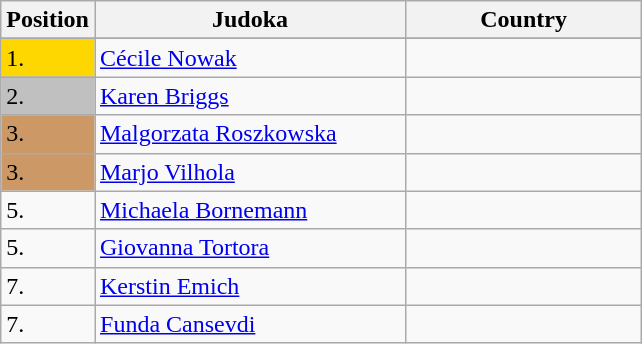<table class="wikitable">
<tr>
<th width="10">Position</th>
<th width="200">Judoka</th>
<th width="150">Country</th>
</tr>
<tr>
</tr>
<tr>
<td style="background-color:gold">1.</td>
<td><a href='#'>Cécile Nowak</a></td>
<td></td>
</tr>
<tr>
<td style="background-color:silver">2.</td>
<td><a href='#'>Karen Briggs</a></td>
<td></td>
</tr>
<tr>
<td style="background-color:#CC9966">3.</td>
<td><a href='#'>Malgorzata Roszkowska</a></td>
<td></td>
</tr>
<tr>
<td style="background-color:#CC9966">3.</td>
<td><a href='#'>Marjo Vilhola</a></td>
<td></td>
</tr>
<tr>
<td>5.</td>
<td><a href='#'>Michaela Bornemann</a></td>
<td></td>
</tr>
<tr>
<td>5.</td>
<td><a href='#'>Giovanna Tortora</a></td>
<td></td>
</tr>
<tr>
<td>7.</td>
<td><a href='#'>Kerstin Emich</a></td>
<td></td>
</tr>
<tr>
<td>7.</td>
<td><a href='#'>Funda Cansevdi</a></td>
<td></td>
</tr>
</table>
